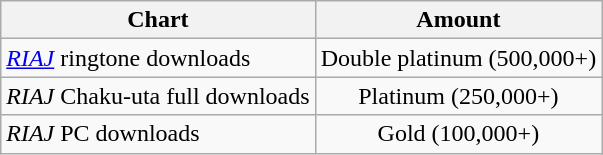<table class="wikitable">
<tr>
<th>Chart</th>
<th>Amount</th>
</tr>
<tr>
<td><em><a href='#'>RIAJ</a></em> ringtone downloads</td>
<td align="center">Double platinum (500,000+)</td>
</tr>
<tr>
<td><em>RIAJ</em> Chaku-uta full downloads</td>
<td align="center">Platinum (250,000+)</td>
</tr>
<tr>
<td><em>RIAJ</em> PC downloads</td>
<td align="center">Gold (100,000+)</td>
</tr>
</table>
